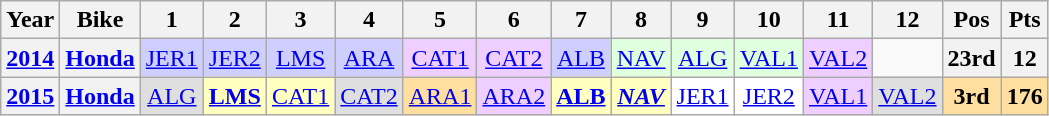<table class="wikitable" style="text-align:center;">
<tr>
<th>Year</th>
<th>Bike</th>
<th>1</th>
<th>2</th>
<th>3</th>
<th>4</th>
<th>5</th>
<th>6</th>
<th>7</th>
<th>8</th>
<th>9</th>
<th>10</th>
<th>11</th>
<th>12</th>
<th>Pos</th>
<th>Pts</th>
</tr>
<tr>
<th><a href='#'>2014</a></th>
<th><a href='#'>Honda</a></th>
<td style="background:#cfcfff;"><a href='#'>JER1</a><br></td>
<td style="background:#cfcfff;"><a href='#'>JER2</a><br></td>
<td style="background:#cfcfff;"><a href='#'>LMS</a><br></td>
<td style="background:#cfcfff;"><a href='#'>ARA</a><br></td>
<td style="background:#efcfff;"><a href='#'>CAT1</a><br></td>
<td style="background:#efcfff;"><a href='#'>CAT2</a><br></td>
<td style="background:#cfcfff;"><a href='#'>ALB</a><br></td>
<td style="background:#dfffdf;"><a href='#'>NAV</a><br></td>
<td style="background:#dfffdf;"><a href='#'>ALG</a><br></td>
<td style="background:#dfffdf;"><a href='#'>VAL1</a><br></td>
<td style="background:#efcfff;"><a href='#'>VAL2</a><br></td>
<td></td>
<th>23rd</th>
<th>12</th>
</tr>
<tr>
<th><a href='#'>2015</a></th>
<th><a href='#'>Honda</a></th>
<td style="background:#dfdfdf;"><a href='#'>ALG</a><br></td>
<td style="background:#ffffbf;"><strong><a href='#'>LMS</a></strong><br></td>
<td style="background:#ffffbf;"><a href='#'>CAT1</a><br></td>
<td style="background:#dfdfdf;"><a href='#'>CAT2</a><br></td>
<td style="background:#ffdf9f;"><a href='#'>ARA1</a><br></td>
<td style="background:#efcfff;"><a href='#'>ARA2</a><br></td>
<td style="background:#ffffbf;"><strong><a href='#'>ALB</a></strong><br></td>
<td style="background:#ffffbf;"><strong><em><a href='#'>NAV</a></em></strong><br></td>
<td style="background:#ffffff;"><a href='#'>JER1</a><br></td>
<td style="background:#ffffff;"><a href='#'>JER2</a><br></td>
<td style="background:#efcfff;"><a href='#'>VAL1</a><br></td>
<td style="background:#dfdfdf;"><a href='#'>VAL2</a><br></td>
<th style="background:#ffdf9f;">3rd</th>
<th style="background:#ffdf9f;">176</th>
</tr>
</table>
